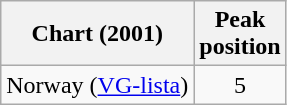<table class="wikitable">
<tr>
<th>Chart (2001)</th>
<th>Peak<br>position</th>
</tr>
<tr>
<td>Norway (<a href='#'>VG-lista</a>)</td>
<td align="center">5</td>
</tr>
</table>
